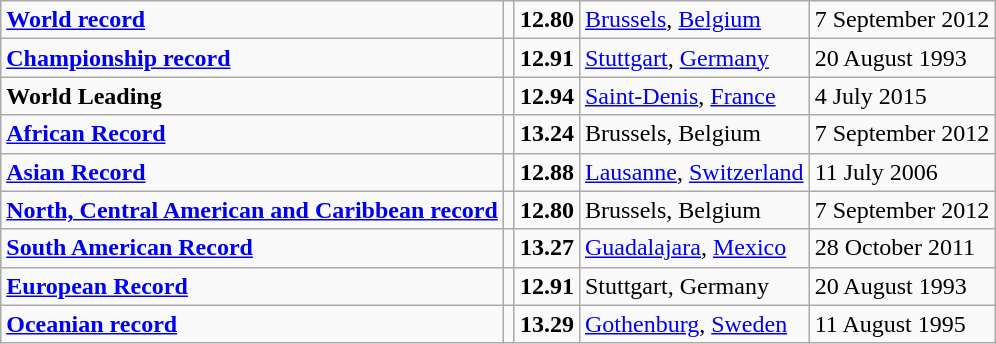<table class="wikitable">
<tr>
<td><strong><a href='#'>World record</a></strong></td>
<td></td>
<td><strong>12.80</strong></td>
<td><a href='#'>Brussels</a>, <a href='#'>Belgium</a></td>
<td>7 September 2012</td>
</tr>
<tr>
<td><strong><a href='#'>Championship record</a></strong></td>
<td></td>
<td><strong>12.91</strong></td>
<td><a href='#'>Stuttgart</a>, <a href='#'>Germany</a></td>
<td>20 August 1993</td>
</tr>
<tr>
<td><strong>World Leading</strong></td>
<td></td>
<td><strong>12.94</strong></td>
<td><a href='#'>Saint-Denis</a>, <a href='#'>France</a></td>
<td>4 July 2015</td>
</tr>
<tr>
<td><strong><a href='#'>African Record</a></strong></td>
<td></td>
<td><strong>13.24</strong></td>
<td>Brussels, Belgium</td>
<td>7 September 2012</td>
</tr>
<tr>
<td><strong><a href='#'>Asian Record</a></strong></td>
<td></td>
<td><strong>12.88</strong></td>
<td><a href='#'>Lausanne</a>, <a href='#'>Switzerland</a></td>
<td>11 July 2006</td>
</tr>
<tr>
<td><strong><a href='#'>North, Central American and Caribbean record</a></strong></td>
<td></td>
<td><strong>12.80</strong></td>
<td>Brussels, Belgium</td>
<td>7 September 2012</td>
</tr>
<tr>
<td><strong><a href='#'>South American Record</a></strong></td>
<td></td>
<td><strong>13.27</strong></td>
<td><a href='#'>Guadalajara</a>, <a href='#'>Mexico</a></td>
<td>28 October 2011</td>
</tr>
<tr>
<td><strong><a href='#'>European Record</a></strong></td>
<td></td>
<td><strong>12.91</strong></td>
<td>Stuttgart, Germany</td>
<td>20 August 1993</td>
</tr>
<tr>
<td><strong><a href='#'>Oceanian record</a></strong></td>
<td></td>
<td><strong>13.29</strong></td>
<td><a href='#'>Gothenburg</a>, <a href='#'>Sweden</a></td>
<td>11 August 1995</td>
</tr>
</table>
